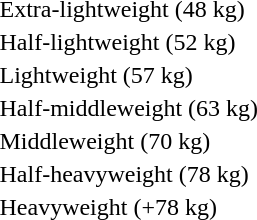<table>
<tr valign="top">
<td rowspan="2">Extra-lightweight (48 kg)<br></td>
<td rowspan="2"></td>
<td rowspan="2"></td>
<td></td>
</tr>
<tr>
<td></td>
</tr>
<tr valign="top">
<td rowspan="2">Half-lightweight (52 kg)<br></td>
<td rowspan="2"></td>
<td rowspan="2"></td>
<td></td>
</tr>
<tr>
<td></td>
</tr>
<tr valign="top">
<td rowspan="2">Lightweight (57 kg)<br></td>
<td rowspan="2"></td>
<td rowspan="2"></td>
<td></td>
</tr>
<tr>
<td></td>
</tr>
<tr valign="top">
<td rowspan="2">Half-middleweight (63 kg)<br></td>
<td rowspan="2"></td>
<td rowspan="2"></td>
<td></td>
</tr>
<tr>
<td></td>
</tr>
<tr valign="top">
<td rowspan="2">Middleweight (70 kg)<br></td>
<td rowspan="2"></td>
<td rowspan="2"></td>
<td></td>
</tr>
<tr>
<td></td>
</tr>
<tr valign="top">
<td rowspan="2">Half-heavyweight (78 kg)<br></td>
<td rowspan="2"></td>
<td rowspan="2"></td>
<td></td>
</tr>
<tr>
<td></td>
</tr>
<tr valign="top">
<td rowspan="2">Heavyweight (+78 kg)<br></td>
<td rowspan="2"></td>
<td rowspan="2"></td>
<td></td>
</tr>
<tr>
<td></td>
</tr>
</table>
